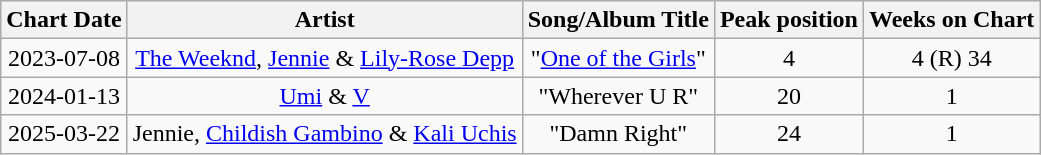<table class="wikitable sortable" style="text-align:center">
<tr>
<th>Chart Date</th>
<th>Artist</th>
<th>Song/Album Title</th>
<th>Peak position</th>
<th>Weeks on Chart</th>
</tr>
<tr>
<td>2023-07-08</td>
<td><a href='#'>The Weeknd</a>, <a href='#'>Jennie</a> & <a href='#'>Lily-Rose Depp</a></td>
<td>"<a href='#'>One of the Girls</a>"</td>
<td>4</td>
<td>4 (R) 34</td>
</tr>
<tr>
<td>2024-01-13</td>
<td><a href='#'>Umi</a> & <a href='#'>V</a></td>
<td>"Wherever U R"</td>
<td>20</td>
<td>1</td>
</tr>
<tr>
<td>2025-03-22</td>
<td>Jennie, <a href='#'>Childish Gambino</a> & <a href='#'>Kali Uchis</a></td>
<td>"Damn Right"</td>
<td>24</td>
<td>1</td>
</tr>
</table>
